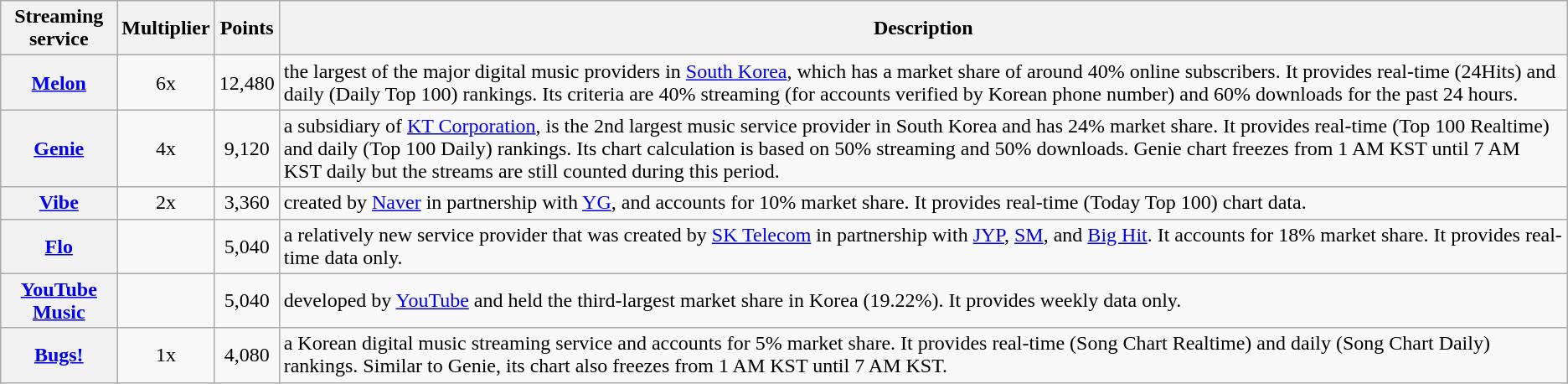<table class="wikitable plainrowheaders">
<tr>
<th scope="col">Streaming<br>service</th>
<th scope="col">Multiplier</th>
<th scope="col">Points</th>
<th scope="col">Description</th>
</tr>
<tr>
<th scope="row"><a href='#'>Melon</a></th>
<td style="text-align:center;">6x</td>
<td style="text-align:center;">12,480</td>
<td>the largest of the major digital music providers in <a href='#'>South Korea</a>, which has a market share of around 40% online subscribers. It provides real-time (24Hits) and daily (Daily Top 100) rankings. Its criteria are 40% streaming (for accounts verified by Korean phone number) and 60% downloads for the past 24 hours.</td>
</tr>
<tr>
<th scope="row"><a href='#'>Genie</a></th>
<td style="text-align:center;">4x</td>
<td style="text-align:center;">9,120</td>
<td>a subsidiary of <a href='#'>KT Corporation</a>, is the 2nd largest music service provider in South Korea and has 24% market share. It provides real-time (Top 100 Realtime) and daily (Top 100 Daily) rankings. Its chart calculation is based on 50% streaming and 50% downloads. Genie chart freezes from 1 AM KST until 7 AM KST daily but the streams are still counted during this period.</td>
</tr>
<tr>
<th scope="row"><a href='#'>Vibe</a></th>
<td style="text-align:center;">2x</td>
<td style="text-align:center;">3,360</td>
<td>created by <a href='#'>Naver</a> in partnership with <a href='#'>YG</a>, and accounts for 10% market share. It provides real-time (Today Top 100) chart data.</td>
</tr>
<tr>
<th scope="row"><a href='#'>Flo</a></th>
<td></td>
<td style="text-align:center;">5,040</td>
<td>a relatively new service provider that was created by <a href='#'>SK Telecom</a> in partnership with <a href='#'>JYP</a>, <a href='#'>SM</a>, and <a href='#'>Big Hit</a>. It accounts for 18% market share. It provides real-time data only.</td>
</tr>
<tr>
<th scope="row"><a href='#'>YouTube Music</a></th>
<td></td>
<td style="text-align:center;">5,040</td>
<td>developed by <a href='#'>YouTube</a> and held the third-largest market share in Korea (19.22%). It provides weekly data only.</td>
</tr>
<tr>
<th scope="row"><a href='#'>Bugs!</a></th>
<td style="text-align:center;">1x</td>
<td style="text-align:center;">4,080</td>
<td>a Korean digital music streaming service and accounts for 5% market share. It provides real-time (Song Chart Realtime) and daily (Song Chart Daily) rankings. Similar to Genie, its chart also freezes from 1 AM KST until 7 AM KST.</td>
</tr>
</table>
